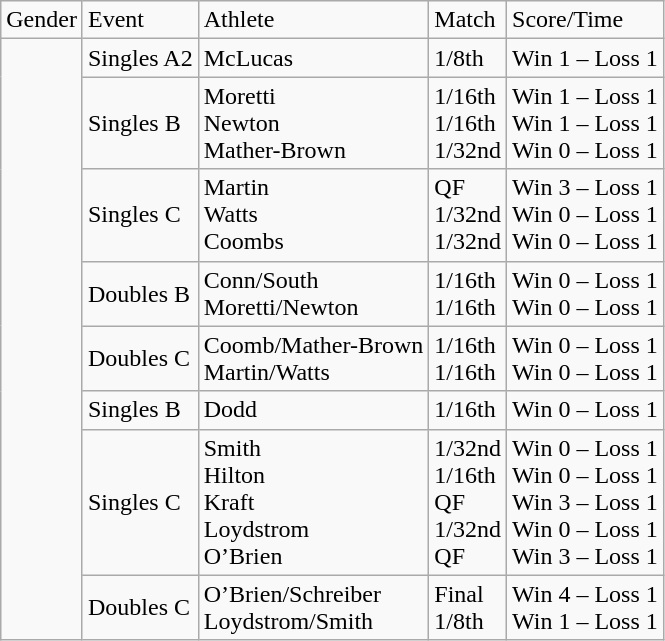<table class="wikitable sortable mw-collapsible">
<tr>
<td>Gender</td>
<td>Event</td>
<td>Athlete</td>
<td>Match</td>
<td>Score/Time</td>
</tr>
<tr>
<td rowspan="8"></td>
<td>Singles A2</td>
<td>McLucas</td>
<td>1/8th</td>
<td>Win 1 – Loss 1</td>
</tr>
<tr>
<td>Singles B</td>
<td>Moretti<br>Newton<br>Mather-Brown</td>
<td>1/16th<br>1/16th<br>1/32nd</td>
<td>Win 1 – Loss 1<br>Win 1 – Loss 1<br>Win 0 – Loss 1</td>
</tr>
<tr>
<td>Singles C</td>
<td>Martin<br>Watts<br>Coombs</td>
<td>QF<br>1/32nd<br>1/32nd</td>
<td>Win 3 – Loss 1<br>Win 0 – Loss 1<br>Win 0 – Loss 1</td>
</tr>
<tr>
<td>Doubles B</td>
<td>Conn/South<br>Moretti/Newton</td>
<td>1/16th<br>1/16th</td>
<td>Win 0 – Loss 1<br>Win 0 – Loss 1</td>
</tr>
<tr>
<td>Doubles C</td>
<td>Coomb/Mather-Brown<br>Martin/Watts</td>
<td>1/16th<br>1/16th</td>
<td>Win 0 – Loss 1<br>Win 0 – Loss 1</td>
</tr>
<tr>
<td>Singles B</td>
<td>Dodd</td>
<td>1/16th</td>
<td>Win 0 – Loss 1</td>
</tr>
<tr>
<td>Singles C</td>
<td>Smith<br>Hilton<br>Kraft<br>Loydstrom<br>O’Brien</td>
<td>1/32nd<br>1/16th<br>QF<br>1/32nd<br>QF</td>
<td>Win 0 – Loss 1<br>Win 0 – Loss 1<br>Win 3 – Loss 1<br>Win 0 – Loss 1<br>Win 3 – Loss 1</td>
</tr>
<tr>
<td>Doubles C</td>
<td>O’Brien/Schreiber<br>Loydstrom/Smith</td>
<td>Final<br>1/8th</td>
<td>Win 4 – Loss 1<br>Win 1 – Loss 1</td>
</tr>
</table>
